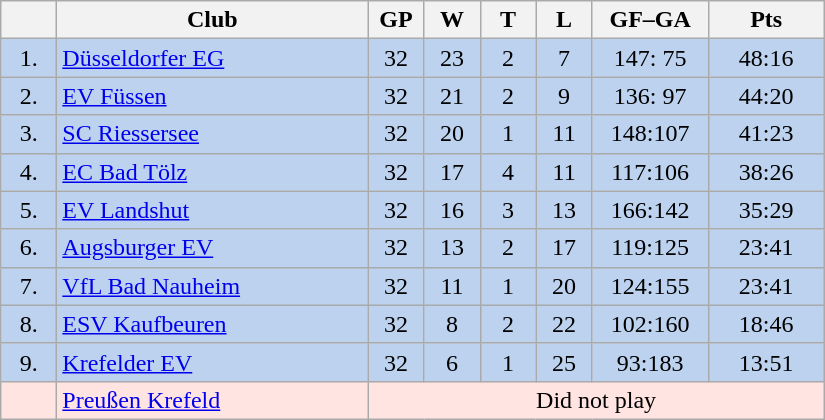<table class="wikitable">
<tr>
<th width="30"></th>
<th width="200">Club</th>
<th width="30">GP</th>
<th width="30">W</th>
<th width="30">T</th>
<th width="30">L</th>
<th width="70">GF–GA</th>
<th width="70">Pts</th>
</tr>
<tr bgcolor="#BCD2EE" align="center">
<td>1.</td>
<td align="left"><a href='#'>Düsseldorfer EG</a></td>
<td>32</td>
<td>23</td>
<td>2</td>
<td>7</td>
<td>147: 75</td>
<td>48:16</td>
</tr>
<tr bgcolor=#BCD2EE align="center">
<td>2.</td>
<td align="left"><a href='#'>EV Füssen</a></td>
<td>32</td>
<td>21</td>
<td>2</td>
<td>9</td>
<td>136: 97</td>
<td>44:20</td>
</tr>
<tr bgcolor=#BCD2EE align="center">
<td>3.</td>
<td align="left"><a href='#'>SC Riessersee</a></td>
<td>32</td>
<td>20</td>
<td>1</td>
<td>11</td>
<td>148:107</td>
<td>41:23</td>
</tr>
<tr bgcolor=#BCD2EE align="center">
<td>4.</td>
<td align="left"><a href='#'>EC Bad Tölz</a></td>
<td>32</td>
<td>17</td>
<td>4</td>
<td>11</td>
<td>117:106</td>
<td>38:26</td>
</tr>
<tr bgcolor=#BCD2EE align="center">
<td>5.</td>
<td align="left"><a href='#'>EV Landshut</a></td>
<td>32</td>
<td>16</td>
<td>3</td>
<td>13</td>
<td>166:142</td>
<td>35:29</td>
</tr>
<tr bgcolor=#BCD2EE align="center">
<td>6.</td>
<td align="left"><a href='#'>Augsburger EV</a></td>
<td>32</td>
<td>13</td>
<td>2</td>
<td>17</td>
<td>119:125</td>
<td>23:41</td>
</tr>
<tr bgcolor=#BCD2EE align="center">
<td>7.</td>
<td align="left"><a href='#'>VfL Bad Nauheim</a></td>
<td>32</td>
<td>11</td>
<td>1</td>
<td>20</td>
<td>124:155</td>
<td>23:41</td>
</tr>
<tr bgcolor=#BCD2EE align="center">
<td>8.</td>
<td align="left"><a href='#'>ESV Kaufbeuren</a></td>
<td>32</td>
<td>8</td>
<td>2</td>
<td>22</td>
<td>102:160</td>
<td>18:46</td>
</tr>
<tr bgcolor=#BCD2EE align="center">
<td>9.</td>
<td align="left"><a href='#'>Krefelder EV</a></td>
<td>32</td>
<td>6</td>
<td>1</td>
<td>25</td>
<td>93:183</td>
<td>13:51</td>
</tr>
<tr bgcolor=#FFE4E1 align="center">
<td></td>
<td align="left"><a href='#'>Preußen Krefeld</a></td>
<td align="center" colspan="6">Did not play</td>
</tr>
</table>
